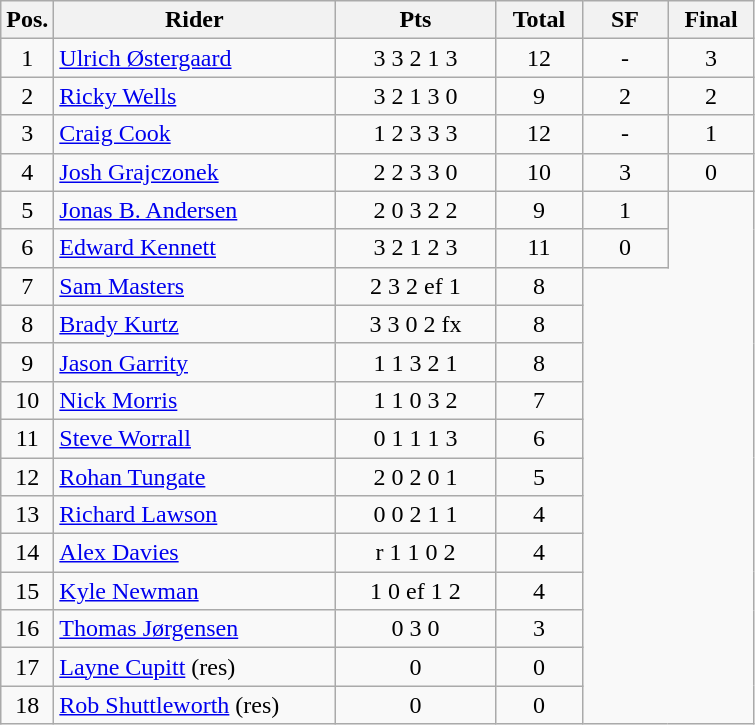<table class=wikitable>
<tr>
<th width=25px>Pos.</th>
<th width=180px>Rider</th>
<th width=100px>Pts</th>
<th width=50px>Total</th>
<th width=50px>SF</th>
<th width=50px>Final</th>
</tr>
<tr align=center >
<td>1</td>
<td align=left> <a href='#'>Ulrich Østergaard</a></td>
<td>3	3	2	1	3</td>
<td>12</td>
<td>-</td>
<td>3</td>
</tr>
<tr align=center>
<td>2</td>
<td align=left> <a href='#'>Ricky Wells</a></td>
<td>3	2	1	3	0</td>
<td>9</td>
<td>2</td>
<td>2</td>
</tr>
<tr align=center>
<td>3</td>
<td align=left> <a href='#'>Craig Cook</a></td>
<td>1	2	3	3	3</td>
<td>12</td>
<td>-</td>
<td>1</td>
</tr>
<tr align=center>
<td>4</td>
<td align=left> <a href='#'>Josh Grajczonek</a></td>
<td>2	2	3	3	0</td>
<td>10</td>
<td>3</td>
<td>0</td>
</tr>
<tr align=center>
<td>5</td>
<td align=left> <a href='#'>Jonas B. Andersen</a></td>
<td>2	0	3	2	2</td>
<td>9</td>
<td>1</td>
</tr>
<tr align=center>
<td>6</td>
<td align=left> <a href='#'>Edward Kennett</a></td>
<td>3	2	1	2	3</td>
<td>11</td>
<td>0</td>
</tr>
<tr align=center>
<td>7</td>
<td align=left> <a href='#'>Sam Masters</a></td>
<td>2	3	2	ef	1</td>
<td>8</td>
</tr>
<tr align=center>
<td>8</td>
<td align=left> <a href='#'>Brady Kurtz</a></td>
<td>3	3	0	2	fx</td>
<td>8</td>
</tr>
<tr align=center>
<td>9</td>
<td align=left> <a href='#'>Jason Garrity</a></td>
<td>1	1	3	2	1</td>
<td>8</td>
</tr>
<tr align=center>
<td>10</td>
<td align=left> <a href='#'>Nick Morris</a></td>
<td>1	1	0	3	2</td>
<td>7</td>
</tr>
<tr align=center>
<td>11</td>
<td align=left> <a href='#'>Steve Worrall</a></td>
<td>0	1	1	1	3</td>
<td>6</td>
</tr>
<tr align=center>
<td>12</td>
<td align=left> <a href='#'>Rohan Tungate</a></td>
<td>2	0	2	0	1</td>
<td>5</td>
</tr>
<tr align=center>
<td>13</td>
<td align=left> <a href='#'>Richard Lawson</a></td>
<td>0	0	2	1	1</td>
<td>4</td>
</tr>
<tr align=center>
<td>14</td>
<td align=left> <a href='#'>Alex Davies</a></td>
<td>r	1	1	0	2</td>
<td>4</td>
</tr>
<tr align=center>
<td>15</td>
<td align=left> <a href='#'>Kyle Newman</a></td>
<td>1	0	ef	1	2</td>
<td>4</td>
</tr>
<tr align=center>
<td>16</td>
<td align=left> <a href='#'>Thomas Jørgensen</a></td>
<td>0	3	0</td>
<td>3</td>
</tr>
<tr align=center>
<td>17</td>
<td align=left> <a href='#'>Layne Cupitt</a> (res)</td>
<td>0</td>
<td>0</td>
</tr>
<tr align=center>
<td>18</td>
<td align=left> <a href='#'>Rob Shuttleworth</a> (res)</td>
<td>0</td>
<td>0</td>
</tr>
</table>
